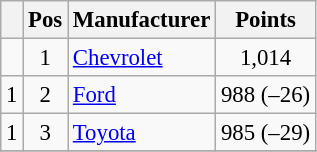<table class="wikitable" style="font-size: 95%;">
<tr>
<th></th>
<th>Pos</th>
<th>Manufacturer</th>
<th>Points</th>
</tr>
<tr>
<td align="left"></td>
<td style="text-align:center;">1</td>
<td><a href='#'>Chevrolet</a></td>
<td style="text-align:center;">1,014</td>
</tr>
<tr>
<td align="left"> 1</td>
<td style="text-align:center;">2</td>
<td><a href='#'>Ford</a></td>
<td style="text-align:center;">988 (–26)</td>
</tr>
<tr>
<td align="left"> 1</td>
<td style="text-align:center;">3</td>
<td><a href='#'>Toyota</a></td>
<td style="text-align:center;">985 (–29)</td>
</tr>
<tr class="sortbottom">
</tr>
</table>
